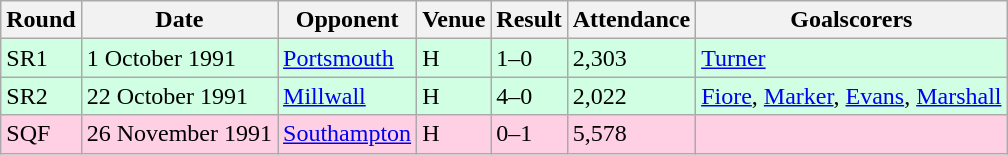<table class="wikitable">
<tr>
<th>Round</th>
<th>Date</th>
<th>Opponent</th>
<th>Venue</th>
<th>Result</th>
<th>Attendance</th>
<th>Goalscorers</th>
</tr>
<tr style="background-color: #d0ffe3;">
<td>SR1</td>
<td>1 October 1991</td>
<td><a href='#'>Portsmouth</a></td>
<td>H</td>
<td>1–0</td>
<td>2,303</td>
<td><a href='#'>Turner</a></td>
</tr>
<tr style="background-color: #d0ffe3;">
<td>SR2</td>
<td>22 October 1991</td>
<td><a href='#'>Millwall</a></td>
<td>H</td>
<td>4–0</td>
<td>2,022</td>
<td><a href='#'>Fiore</a>, <a href='#'>Marker</a>, <a href='#'>Evans</a>, <a href='#'>Marshall</a></td>
</tr>
<tr style="background-color: #ffd0e3;">
<td>SQF</td>
<td>26 November 1991</td>
<td><a href='#'>Southampton</a></td>
<td>H</td>
<td>0–1</td>
<td>5,578</td>
<td></td>
</tr>
</table>
